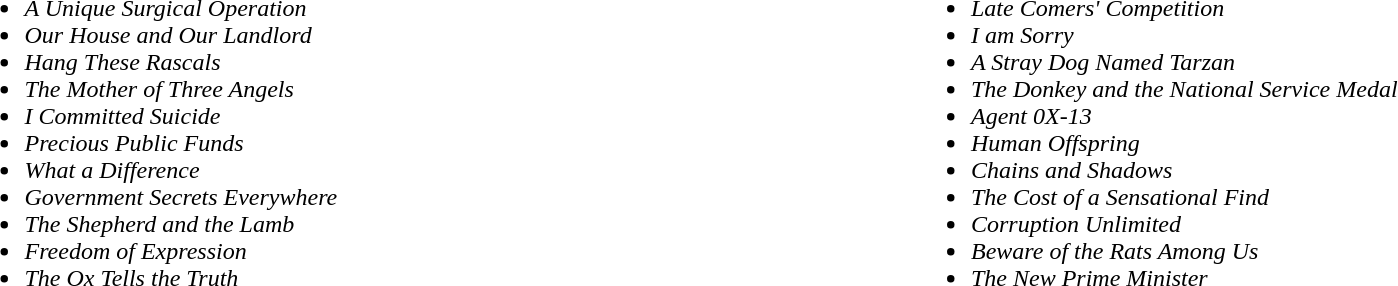<table width="100%" |>
<tr>
<td valign="top" width=50%><br><ul><li><em>A Unique Surgical Operation</em></li><li><em>Our House and Our Landlord</em></li><li><em>Hang These Rascals</em></li><li><em>The Mother of Three Angels</em></li><li><em>I Committed Suicide</em></li><li><em>Precious Public Funds</em></li><li><em>What a Difference</em></li><li><em>Government Secrets Everywhere</em></li><li><em>The Shepherd and the Lamb</em></li><li><em>Freedom of Expression</em></li><li><em>The Ox Tells the Truth</em></li></ul></td>
<td valign="top" width=50%><br><ul><li><em>Late Comers' Competition</em></li><li><em>I am Sorry</em></li><li><em>A Stray Dog Named Tarzan</em></li><li><em>The Donkey and the National Service Medal</em></li><li><em>Agent 0X-13</em></li><li><em>Human Offspring</em></li><li><em>Chains and Shadows</em></li><li><em>The Cost of a Sensational Find</em></li><li><em>Corruption Unlimited</em></li><li><em>Beware of the Rats Among Us</em></li><li><em>The New Prime Minister</em></li></ul></td>
</tr>
</table>
